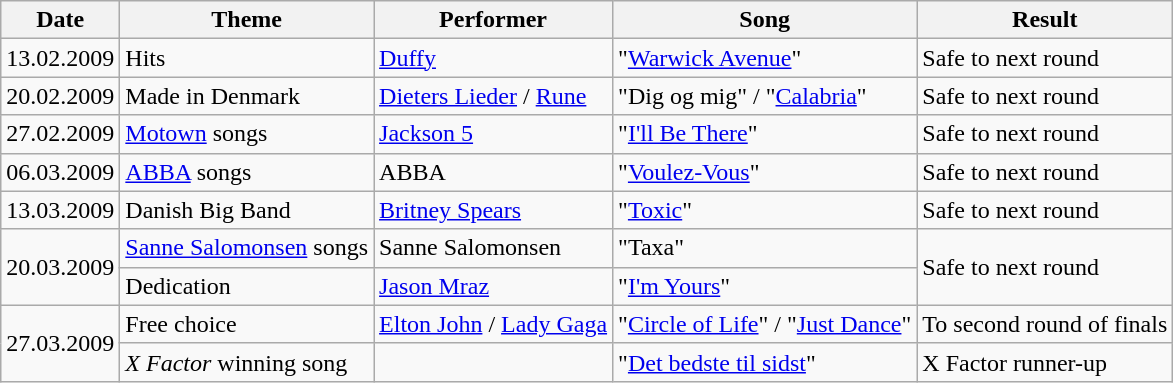<table class="wikitable">
<tr>
<th>Date</th>
<th>Theme</th>
<th>Performer</th>
<th>Song</th>
<th>Result</th>
</tr>
<tr>
<td>13.02.2009</td>
<td>Hits</td>
<td><a href='#'>Duffy</a></td>
<td>"<a href='#'>Warwick Avenue</a>"</td>
<td>Safe to next round</td>
</tr>
<tr>
<td>20.02.2009</td>
<td>Made in Denmark</td>
<td><a href='#'>Dieters Lieder</a> / <a href='#'>Rune</a></td>
<td>"Dig og mig" / "<a href='#'>Calabria</a>"</td>
<td>Safe to next round</td>
</tr>
<tr>
<td>27.02.2009</td>
<td><a href='#'>Motown</a> songs</td>
<td><a href='#'>Jackson 5</a></td>
<td>"<a href='#'>I'll Be There</a>"</td>
<td>Safe to next round</td>
</tr>
<tr>
<td>06.03.2009</td>
<td><a href='#'>ABBA</a> songs</td>
<td>ABBA</td>
<td>"<a href='#'>Voulez-Vous</a>"</td>
<td>Safe to next round</td>
</tr>
<tr>
<td>13.03.2009</td>
<td>Danish Big Band</td>
<td><a href='#'>Britney Spears</a></td>
<td>"<a href='#'>Toxic</a>"</td>
<td>Safe to next round</td>
</tr>
<tr>
<td rowspan="2">20.03.2009</td>
<td><a href='#'>Sanne Salomonsen</a> songs</td>
<td>Sanne Salomonsen</td>
<td>"Taxa"</td>
<td rowspan="2">Safe to next round</td>
</tr>
<tr>
<td>Dedication</td>
<td><a href='#'>Jason Mraz</a></td>
<td>"<a href='#'>I'm Yours</a>"</td>
</tr>
<tr>
<td rowspan="2">27.03.2009</td>
<td>Free choice</td>
<td><a href='#'>Elton John</a> / <a href='#'>Lady Gaga</a></td>
<td>"<a href='#'>Circle of Life</a>" / "<a href='#'>Just Dance</a>"</td>
<td>To second round of finals</td>
</tr>
<tr>
<td><em>X Factor</em> winning song</td>
<td></td>
<td>"<a href='#'>Det bedste til sidst</a>"</td>
<td>X Factor runner-up</td>
</tr>
</table>
